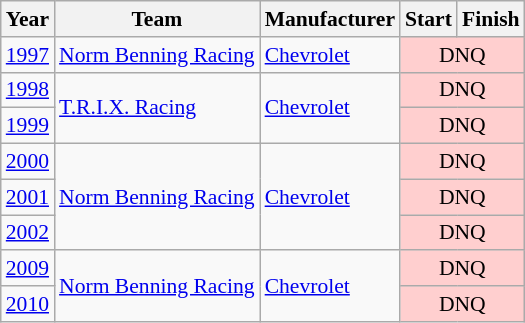<table class="wikitable" style="font-size: 90%;">
<tr>
<th>Year</th>
<th>Team</th>
<th>Manufacturer</th>
<th>Start</th>
<th>Finish</th>
</tr>
<tr>
<td><a href='#'>1997</a></td>
<td nowrap><a href='#'>Norm Benning Racing</a></td>
<td><a href='#'>Chevrolet</a></td>
<td align=center colspan=2 style="background:#FFCFCF;">DNQ</td>
</tr>
<tr>
<td><a href='#'>1998</a></td>
<td rowspan=2><a href='#'>T.R.I.X. Racing</a></td>
<td rowspan=2><a href='#'>Chevrolet</a></td>
<td align=center colspan=2 style="background:#FFCFCF;">DNQ</td>
</tr>
<tr>
<td><a href='#'>1999</a></td>
<td align=center colspan=2 style="background:#FFCFCF;">DNQ</td>
</tr>
<tr>
<td><a href='#'>2000</a></td>
<td rowspan=3><a href='#'>Norm Benning Racing</a></td>
<td rowspan=3><a href='#'>Chevrolet</a></td>
<td align=center colspan=2 style="background:#FFCFCF;">DNQ</td>
</tr>
<tr>
<td><a href='#'>2001</a></td>
<td align=center colspan=2 style="background:#FFCFCF;">DNQ</td>
</tr>
<tr>
<td><a href='#'>2002</a></td>
<td align=center colspan=2 style="background:#FFCFCF;">DNQ</td>
</tr>
<tr>
<td><a href='#'>2009</a></td>
<td rowspan=2><a href='#'>Norm Benning Racing</a></td>
<td rowspan=2><a href='#'>Chevrolet</a></td>
<td align=center colspan=2 style="background:#FFCFCF;">DNQ</td>
</tr>
<tr>
<td><a href='#'>2010</a></td>
<td align=center colspan=2 style="background:#FFCFCF;">DNQ</td>
</tr>
</table>
